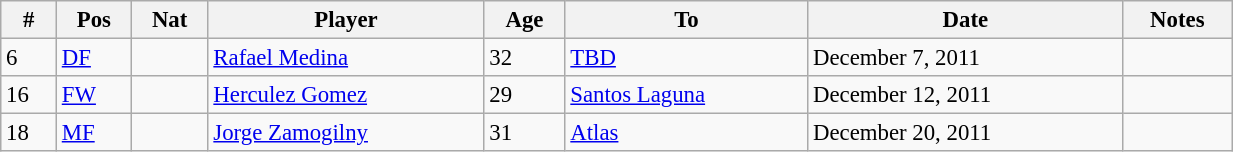<table class="wikitable" style="width:65%; text-align:center; font-size:95%; text-align:left;">
<tr>
<th><strong>#</strong></th>
<th><strong>Pos</strong></th>
<th><strong>Nat</strong></th>
<th><strong>Player</strong></th>
<th><strong>Age</strong></th>
<th><strong>To</strong></th>
<th><strong>Date</strong></th>
<th><strong>Notes</strong></th>
</tr>
<tr>
<td>6</td>
<td><a href='#'>DF</a></td>
<td></td>
<td><a href='#'>Rafael Medina</a></td>
<td>32</td>
<td><a href='#'>TBD</a></td>
<td>December 7, 2011</td>
<td></td>
</tr>
<tr>
<td>16</td>
<td><a href='#'>FW</a></td>
<td></td>
<td><a href='#'>Herculez Gomez</a></td>
<td>29</td>
<td><a href='#'>Santos Laguna</a></td>
<td>December 12, 2011</td>
<td></td>
</tr>
<tr>
<td>18</td>
<td><a href='#'>MF</a></td>
<td></td>
<td><a href='#'>Jorge Zamogilny</a></td>
<td>31</td>
<td><a href='#'>Atlas</a></td>
<td>December 20, 2011</td>
<td></td>
</tr>
</table>
